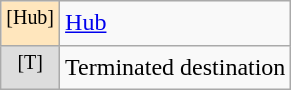<table class="wikitable">
<tr>
<td style="background-color: #FFE6BD" align=center><sup>[Hub]</sup></td>
<td><a href='#'>Hub</a></td>
</tr>
<tr>
<td style="background:#DDDDDD" align=center><sup>[T]</sup></td>
<td>Terminated destination</td>
</tr>
</table>
